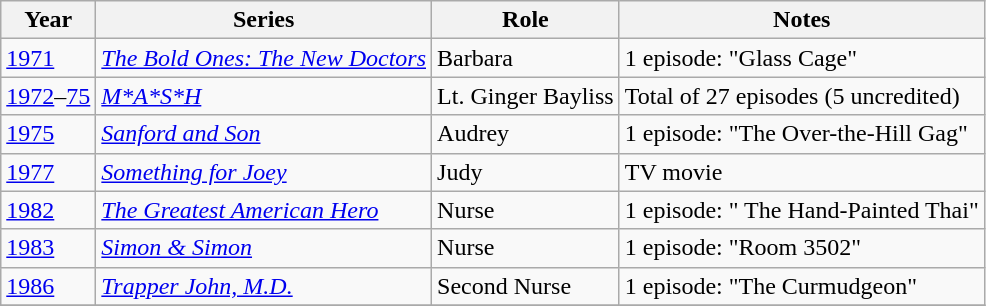<table class="wikitable">
<tr>
<th>Year</th>
<th>Series</th>
<th>Role</th>
<th>Notes</th>
</tr>
<tr>
<td><a href='#'>1971</a></td>
<td><em><a href='#'>The Bold Ones: The New Doctors</a></em></td>
<td>Barbara</td>
<td>1 episode: "Glass Cage"</td>
</tr>
<tr>
<td><a href='#'>1972</a>–<a href='#'>75</a></td>
<td><em><a href='#'>M*A*S*H</a></em></td>
<td>Lt. Ginger Bayliss</td>
<td>Total of 27 episodes (5 uncredited)</td>
</tr>
<tr>
<td><a href='#'>1975</a></td>
<td><em><a href='#'>Sanford and Son</a></em></td>
<td>Audrey</td>
<td>1 episode: "The Over-the-Hill Gag"</td>
</tr>
<tr>
<td><a href='#'>1977</a></td>
<td><em><a href='#'>Something for Joey</a></em></td>
<td>Judy</td>
<td>TV movie</td>
</tr>
<tr>
<td><a href='#'>1982</a></td>
<td><em><a href='#'>The Greatest American Hero</a></em></td>
<td>Nurse</td>
<td>1 episode: " The Hand-Painted Thai"</td>
</tr>
<tr>
<td><a href='#'>1983</a></td>
<td><em><a href='#'>Simon & Simon</a></em></td>
<td>Nurse</td>
<td>1 episode: "Room 3502"</td>
</tr>
<tr>
<td><a href='#'>1986</a></td>
<td><em><a href='#'>Trapper John, M.D.</a></em></td>
<td>Second Nurse</td>
<td>1 episode: "The Curmudgeon"</td>
</tr>
<tr>
</tr>
</table>
